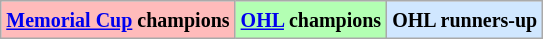<table class="wikitable">
<tr>
<td bgcolor="#FFBBBB"><small><strong><a href='#'>Memorial Cup</a> champions</strong></small></td>
<td bgcolor="#B3FFB3"><small><strong><a href='#'>OHL</a> champions</strong></small></td>
<td bgcolor="#D0E7FF"><small><strong>OHL runners-up</strong></small></td>
</tr>
</table>
